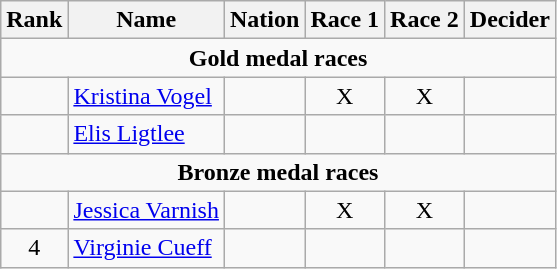<table class="wikitable" style="text-align:center">
<tr>
<th>Rank</th>
<th>Name</th>
<th>Nation</th>
<th>Race 1</th>
<th>Race 2</th>
<th>Decider</th>
</tr>
<tr>
<td colspan=6><strong>Gold medal races</strong></td>
</tr>
<tr>
<td></td>
<td align=left><a href='#'>Kristina Vogel</a></td>
<td align=left></td>
<td>X</td>
<td>X</td>
<td></td>
</tr>
<tr>
<td></td>
<td align=left><a href='#'>Elis Ligtlee</a></td>
<td align=left></td>
<td></td>
<td></td>
<td></td>
</tr>
<tr>
<td colspan=6><strong>Bronze medal races</strong></td>
</tr>
<tr>
<td></td>
<td align=left><a href='#'>Jessica Varnish</a></td>
<td align=left></td>
<td>X</td>
<td>X</td>
<td></td>
</tr>
<tr>
<td>4</td>
<td align=left><a href='#'>Virginie Cueff</a></td>
<td align=left></td>
<td></td>
<td></td>
<td></td>
</tr>
</table>
